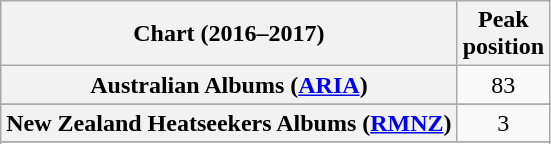<table class="wikitable sortable plainrowheaders" style="text-align:center">
<tr>
<th scope="col">Chart (2016–2017)</th>
<th scope="col">Peak<br> position</th>
</tr>
<tr>
<th scope="row">Australian Albums (<a href='#'>ARIA</a>)</th>
<td>83</td>
</tr>
<tr>
</tr>
<tr>
</tr>
<tr>
</tr>
<tr>
</tr>
<tr>
</tr>
<tr>
</tr>
<tr>
</tr>
<tr>
<th scope="row">New Zealand Heatseekers Albums (<a href='#'>RMNZ</a>)</th>
<td>3</td>
</tr>
<tr>
</tr>
<tr>
</tr>
<tr>
</tr>
<tr>
</tr>
<tr>
</tr>
</table>
